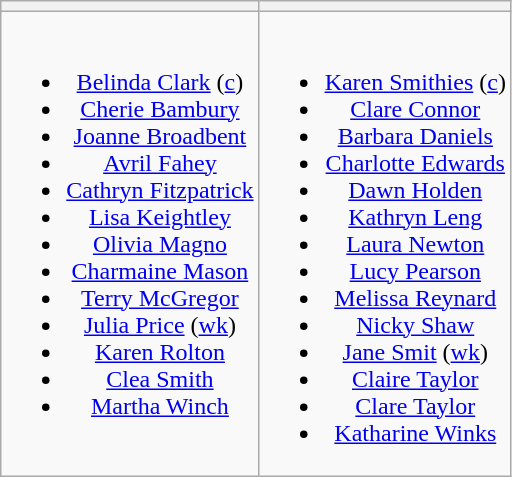<table class="wikitable" style="text-align:center">
<tr>
<th></th>
<th></th>
</tr>
<tr style="vertical-align:top">
<td><br><ul><li><a href='#'>Belinda Clark</a> (<a href='#'>c</a>)</li><li><a href='#'>Cherie Bambury</a></li><li><a href='#'>Joanne Broadbent</a></li><li><a href='#'>Avril Fahey</a></li><li><a href='#'>Cathryn Fitzpatrick</a></li><li><a href='#'>Lisa Keightley</a></li><li><a href='#'>Olivia Magno</a></li><li><a href='#'>Charmaine Mason</a></li><li><a href='#'>Terry McGregor</a></li><li><a href='#'>Julia Price</a> (<a href='#'>wk</a>)</li><li><a href='#'>Karen Rolton</a></li><li><a href='#'>Clea Smith</a></li><li><a href='#'>Martha Winch</a></li></ul></td>
<td><br><ul><li><a href='#'>Karen Smithies</a> (<a href='#'>c</a>)</li><li><a href='#'>Clare Connor</a></li><li><a href='#'>Barbara Daniels</a></li><li><a href='#'>Charlotte Edwards</a></li><li><a href='#'>Dawn Holden</a></li><li><a href='#'>Kathryn Leng</a></li><li><a href='#'>Laura Newton</a></li><li><a href='#'>Lucy Pearson</a></li><li><a href='#'>Melissa Reynard</a></li><li><a href='#'>Nicky Shaw</a></li><li><a href='#'>Jane Smit</a> (<a href='#'>wk</a>)</li><li><a href='#'>Claire Taylor</a></li><li><a href='#'>Clare Taylor</a></li><li><a href='#'>Katharine Winks</a></li></ul></td>
</tr>
</table>
